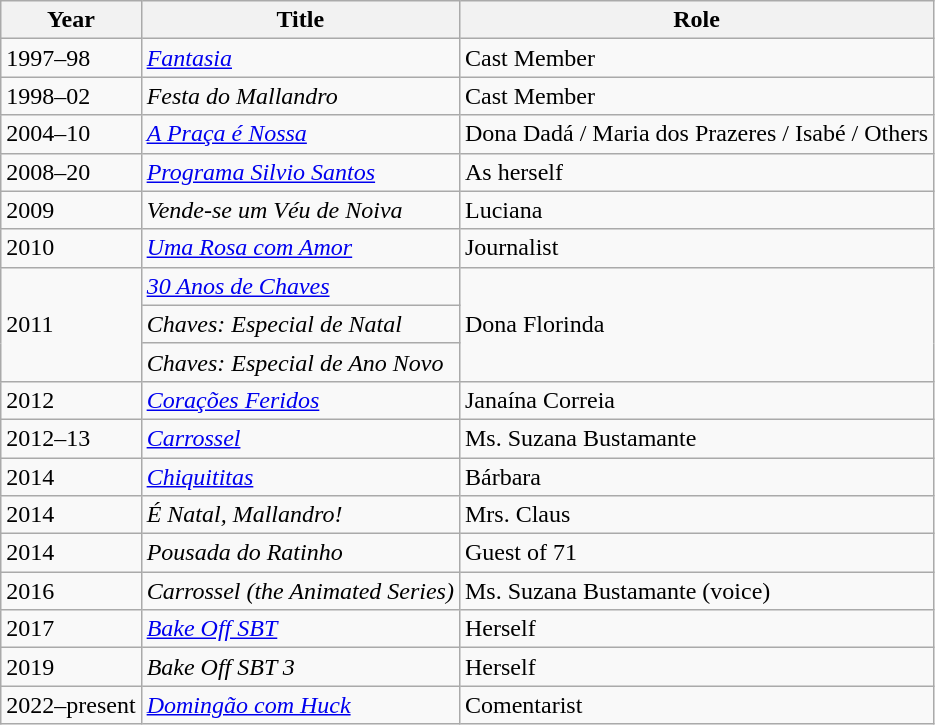<table class="wikitable sortable">
<tr>
<th>Year</th>
<th>Title</th>
<th>Role</th>
</tr>
<tr>
<td>1997–98</td>
<td><em><a href='#'>Fantasia</a></em></td>
<td>Cast Member</td>
</tr>
<tr>
<td>1998–02</td>
<td><em>Festa do Mallandro</em></td>
<td>Cast Member</td>
</tr>
<tr>
<td>2004–10</td>
<td><em><a href='#'>A Praça é Nossa</a></em></td>
<td>Dona Dadá / Maria dos Prazeres / Isabé / Others</td>
</tr>
<tr>
<td>2008–20</td>
<td><em><a href='#'>Programa Silvio Santos</a></em></td>
<td>As herself</td>
</tr>
<tr>
<td>2009</td>
<td><em>Vende-se um Véu de Noiva</em></td>
<td>Luciana</td>
</tr>
<tr>
<td>2010</td>
<td><em><a href='#'>Uma Rosa com Amor</a></em></td>
<td>Journalist</td>
</tr>
<tr>
<td rowspan="3">2011</td>
<td><em><a href='#'>30 Anos de Chaves</a></em></td>
<td rowspan="3">Dona Florinda</td>
</tr>
<tr>
<td><em>Chaves: Especial de Natal</em></td>
</tr>
<tr>
<td><em>Chaves: Especial de Ano Novo</em></td>
</tr>
<tr>
<td>2012</td>
<td><em><a href='#'>Corações Feridos</a></em></td>
<td>Janaína Correia</td>
</tr>
<tr>
<td>2012–13</td>
<td><em><a href='#'>Carrossel</a></em></td>
<td>Ms. Suzana Bustamante</td>
</tr>
<tr>
<td>2014</td>
<td><em><a href='#'>Chiquititas</a></em></td>
<td>Bárbara</td>
</tr>
<tr>
<td>2014</td>
<td><em>É Natal, Mallandro!</em></td>
<td>Mrs. Claus</td>
</tr>
<tr>
<td>2014</td>
<td><em>Pousada do Ratinho</em></td>
<td>Guest of 71</td>
</tr>
<tr>
<td>2016</td>
<td><em>Carrossel (the Animated Series)</em></td>
<td>Ms. Suzana Bustamante (voice)</td>
</tr>
<tr>
<td>2017</td>
<td><em><a href='#'>Bake Off SBT</a></em></td>
<td>Herself</td>
</tr>
<tr>
<td>2019</td>
<td><em>Bake Off SBT 3</em></td>
<td>Herself</td>
</tr>
<tr>
<td>2022–present</td>
<td><em><a href='#'>Domingão com Huck</a></em></td>
<td>Comentarist</td>
</tr>
</table>
